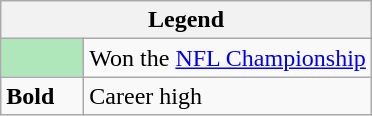<table class="wikitable mw-collapsible">
<tr>
<th colspan="2">Legend</th>
</tr>
<tr>
<td style="background:#afe6ba; width:3em;"></td>
<td>Won the <a href='#'>NFL Championship</a></td>
</tr>
<tr>
<td><strong>Bold</strong></td>
<td>Career high</td>
</tr>
</table>
